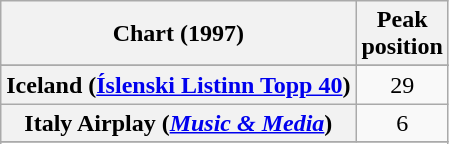<table class="wikitable sortable plainrowheaders" style="text-align:center">
<tr>
<th>Chart (1997)</th>
<th>Peak<br>position</th>
</tr>
<tr>
</tr>
<tr>
</tr>
<tr>
</tr>
<tr>
<th scope="row">Iceland (<a href='#'>Íslenski Listinn Topp 40</a>)</th>
<td>29</td>
</tr>
<tr>
<th scope="row">Italy Airplay (<em><a href='#'>Music & Media</a></em>)</th>
<td>6</td>
</tr>
<tr>
</tr>
<tr>
</tr>
<tr>
</tr>
<tr>
</tr>
<tr>
</tr>
<tr>
</tr>
<tr>
</tr>
<tr>
</tr>
<tr>
</tr>
</table>
